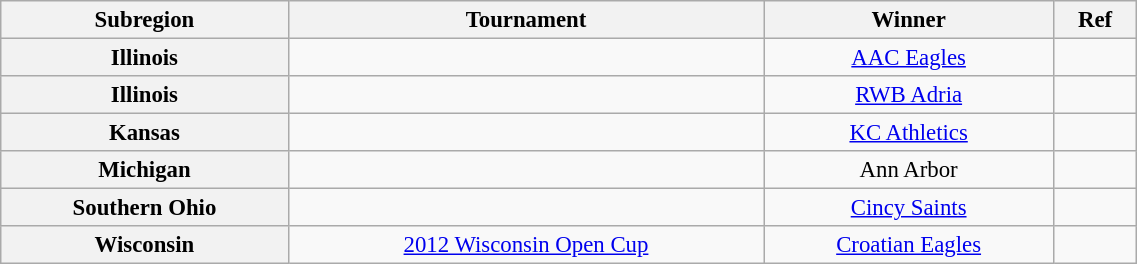<table class=wikitable style="text-align:center; font-size:95%;" width=60%>
<tr>
<th>Subregion</th>
<th>Tournament</th>
<th>Winner</th>
<th>Ref</th>
</tr>
<tr>
<th> Illinois</th>
<td></td>
<td><a href='#'>AAC Eagles</a></td>
<td></td>
</tr>
<tr>
<th> Illinois</th>
<td></td>
<td><a href='#'>RWB Adria</a></td>
<td></td>
</tr>
<tr>
<th> Kansas</th>
<td></td>
<td><a href='#'>KC Athletics</a></td>
<td></td>
</tr>
<tr>
<th> Michigan</th>
<td></td>
<td>Ann Arbor</td>
<td></td>
</tr>
<tr>
<th> Southern Ohio</th>
<td></td>
<td><a href='#'>Cincy Saints</a></td>
<td></td>
</tr>
<tr>
<th> Wisconsin</th>
<td><a href='#'>2012 Wisconsin Open Cup</a></td>
<td><a href='#'>Croatian Eagles</a></td>
<td></td>
</tr>
</table>
